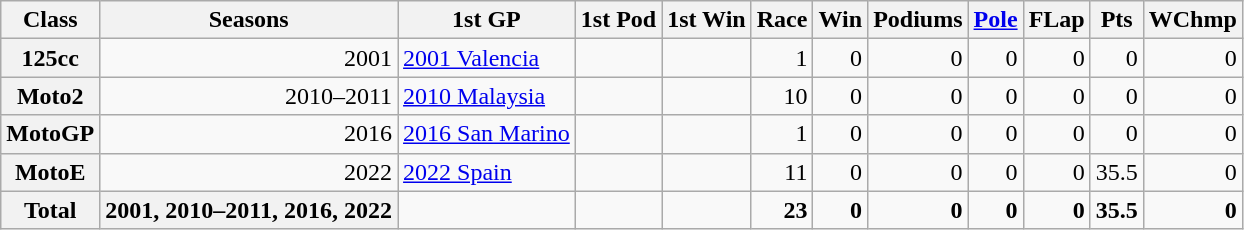<table class="wikitable" style=text-align:right>
<tr>
<th>Class</th>
<th>Seasons</th>
<th>1st GP</th>
<th>1st Pod</th>
<th>1st Win</th>
<th>Race</th>
<th>Win</th>
<th>Podiums</th>
<th><a href='#'>Pole</a></th>
<th>FLap</th>
<th>Pts</th>
<th>WChmp</th>
</tr>
<tr>
<th>125cc</th>
<td>2001</td>
<td align="left"><a href='#'>2001 Valencia</a></td>
<td align="left"></td>
<td align="left"></td>
<td>1</td>
<td>0</td>
<td>0</td>
<td>0</td>
<td>0</td>
<td>0</td>
<td>0</td>
</tr>
<tr>
<th>Moto2</th>
<td>2010–2011</td>
<td align="left"><a href='#'>2010 Malaysia</a></td>
<td align="left"></td>
<td align="left"></td>
<td>10</td>
<td>0</td>
<td>0</td>
<td>0</td>
<td>0</td>
<td>0</td>
<td>0</td>
</tr>
<tr>
<th>MotoGP</th>
<td>2016</td>
<td align="left"><a href='#'>2016 San Marino</a></td>
<td align="left"></td>
<td align="left"></td>
<td>1</td>
<td>0</td>
<td>0</td>
<td>0</td>
<td>0</td>
<td>0</td>
<td>0</td>
</tr>
<tr>
<th>MotoE</th>
<td>2022</td>
<td align="left"><a href='#'>2022 Spain</a></td>
<td align="left"></td>
<td align="left"></td>
<td>11</td>
<td>0</td>
<td>0</td>
<td>0</td>
<td>0</td>
<td>35.5</td>
<td>0</td>
</tr>
<tr>
<th>Total</th>
<th>2001, 2010–2011, 2016, 2022</th>
<td></td>
<td></td>
<td></td>
<td><strong>23</strong></td>
<td><strong>0</strong></td>
<td><strong>0</strong></td>
<td><strong>0</strong></td>
<td><strong>0</strong></td>
<td><strong>35.5</strong></td>
<td><strong>0</strong></td>
</tr>
</table>
